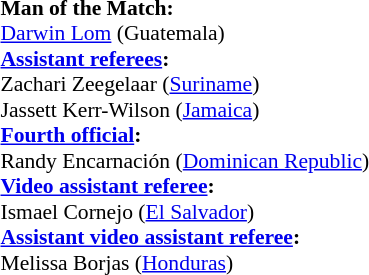<table style="width:100%; font-size:90%;">
<tr>
<td><br><strong>Man of the Match:</strong>
<br><a href='#'>Darwin Lom</a> (Guatemala)<br><strong><a href='#'>Assistant referees</a>:</strong>
<br>Zachari Zeegelaar (<a href='#'>Suriname</a>)
<br>Jassett Kerr-Wilson (<a href='#'>Jamaica</a>)
<br><strong><a href='#'>Fourth official</a>:</strong>
<br>Randy Encarnación (<a href='#'>Dominican Republic</a>)
<br><strong><a href='#'>Video assistant referee</a>:</strong>
<br>Ismael Cornejo (<a href='#'>El Salvador</a>)
<br><strong><a href='#'>Assistant video assistant referee</a>:</strong>
<br>Melissa Borjas (<a href='#'>Honduras</a>)</td>
</tr>
</table>
